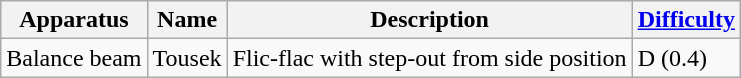<table class="wikitable">
<tr>
<th>Apparatus</th>
<th>Name</th>
<th>Description</th>
<th><a href='#'>Difficulty</a></th>
</tr>
<tr>
<td>Balance beam</td>
<td>Tousek</td>
<td>Flic-flac with step-out from side position</td>
<td>D (0.4)</td>
</tr>
</table>
